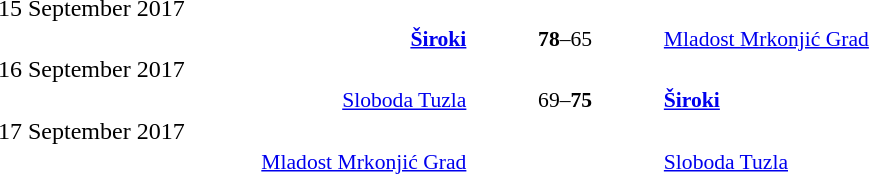<table style="width:100%;" cellspacing="1">
<tr>
<th width=25%></th>
<th width=2%></th>
<th width=6%></th>
<th width=2%></th>
<th width=25%></th>
</tr>
<tr>
<td>15 September 2017</td>
</tr>
<tr style=font-size:90%>
<td align=right><strong><a href='#'>Široki</a></strong> </td>
<td></td>
<td align=center><strong>78</strong>–65</td>
<td></td>
<td> <a href='#'>Mladost Mrkonjić Grad</a></td>
<td></td>
</tr>
<tr>
<td>16 September 2017</td>
</tr>
<tr style=font-size:90%>
<td align=right><a href='#'>Sloboda Tuzla</a> </td>
<td></td>
<td align=center>69–<strong>75</strong></td>
<td></td>
<td> <strong><a href='#'>Široki</a></strong></td>
<td></td>
</tr>
<tr>
<td>17 September 2017</td>
</tr>
<tr style=font-size:90%>
<td align=right><a href='#'>Mladost Mrkonjić Grad</a> </td>
<td></td>
<td align=center><strong></strong></td>
<td></td>
<td> <a href='#'>Sloboda Tuzla</a></td>
<td></td>
</tr>
</table>
